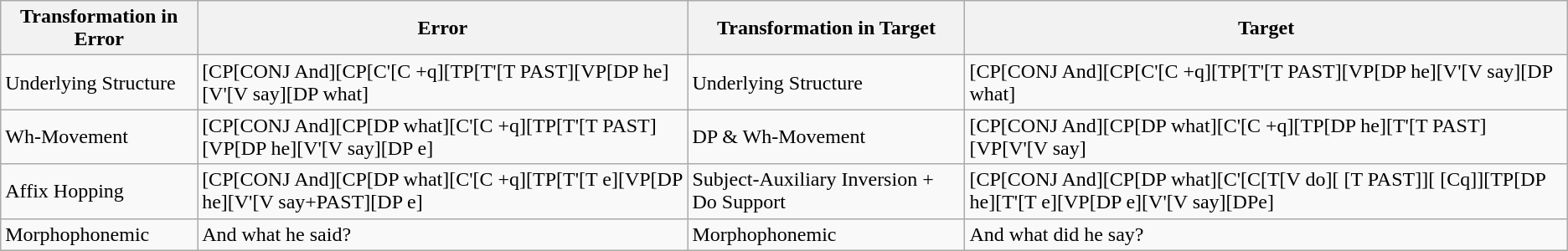<table class="wikitable">
<tr>
<th>Transformation in Error</th>
<th>Error</th>
<th>Transformation in Target</th>
<th>Target</th>
</tr>
<tr>
<td>Underlying Structure</td>
<td>[CP[CONJ And][CP[C'[C +q][TP[T'[T PAST][VP[DP he][V'[V say][DP what]</td>
<td>Underlying Structure</td>
<td>[CP[CONJ And][CP[C'[C +q][TP[T'[T PAST][VP[DP he][V'[V say][DP what]</td>
</tr>
<tr>
<td>Wh-Movement</td>
<td>[CP[CONJ And][CP[DP what][C'[C +q][TP[T'[T PAST][VP[DP he][V'[V say][DP e]</td>
<td>DP & Wh-Movement</td>
<td>[CP[CONJ And][CP[DP what][C'[C +q][TP[DP he][T'[T PAST][VP[V'[V say]</td>
</tr>
<tr>
<td>Affix Hopping</td>
<td>[CP[CONJ And][CP[DP what][C'[C +q][TP[T'[T e][VP[DP he][V'[V say+PAST][DP e]</td>
<td>Subject-Auxiliary Inversion + Do Support</td>
<td>[CP[CONJ And][CP[DP what][C'[C[T[V do][ [T PAST]][ [Cq]][TP[DP he][T'[T e][VP[DP e][V'[V say][DPe]</td>
</tr>
<tr>
<td>Morphophonemic</td>
<td>And what he said?</td>
<td>Morphophonemic</td>
<td>And what did he say?</td>
</tr>
</table>
